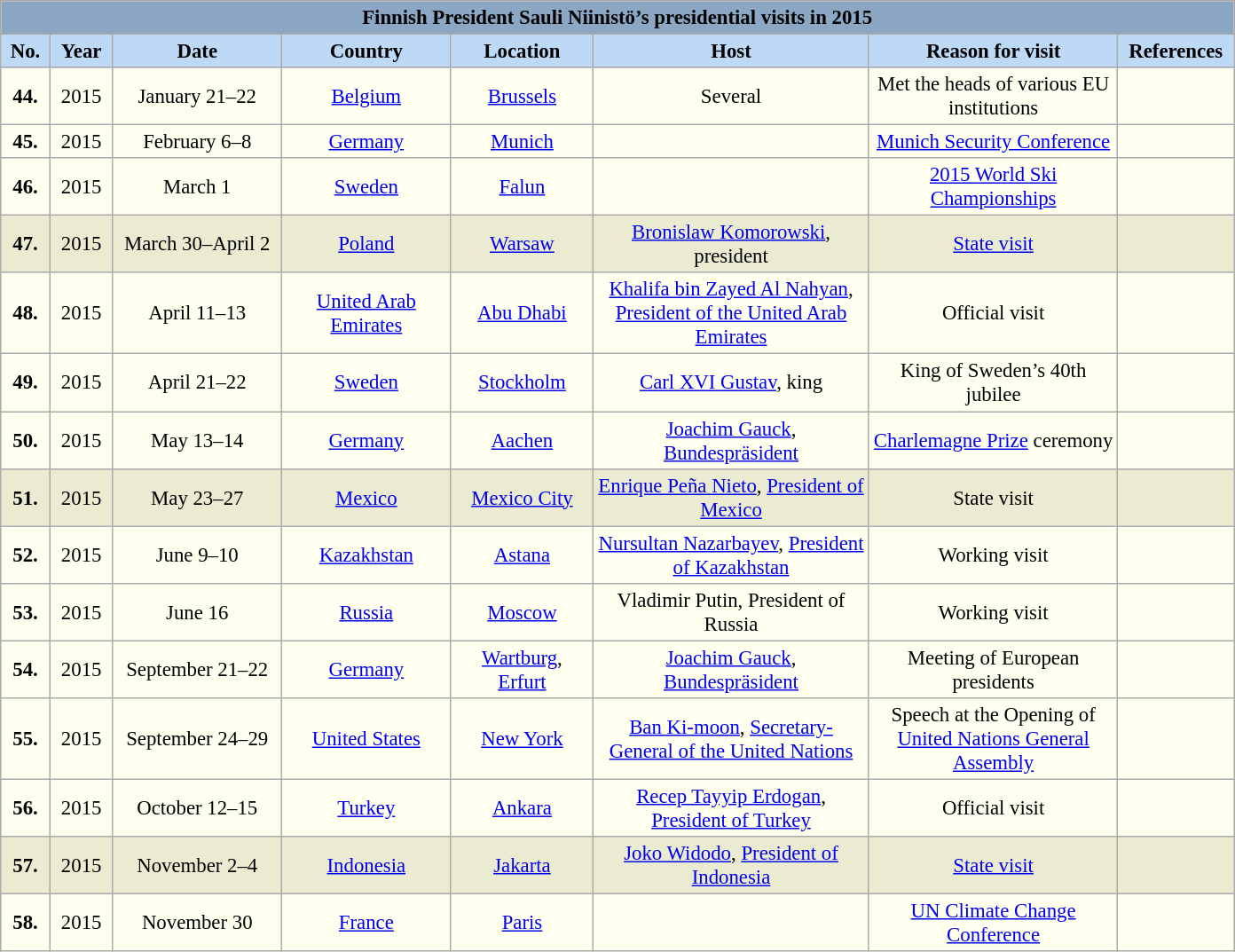<table class="wikitable" style="font-size:95%; text-align:center; background:#FFFFF0">
<tr>
<td colspan="8" style="background:#8CA7C4;"><strong>Finnish President Sauli Niinistö’s presidential visits in 2015</strong></td>
</tr>
<tr>
<th width=30 style=background:#BED9F6>No.</th>
<th width=40 style=background:#BED9F6>Year</th>
<th width=120 style=background:#BED9F6>Date</th>
<th width=120 style=background:#BED9F6>Country</th>
<th width=100 style=background:#BED9F6>Location</th>
<th width=200 style=background:#BED9F6>Host</th>
<th width=180 style=background:#BED9F6>Reason for visit</th>
<th width=80 style=background:#BED9F6>References</th>
</tr>
<tr>
<td><strong>44.</strong></td>
<td>2015</td>
<td>January 21–22</td>
<td> <a href='#'>Belgium</a></td>
<td><a href='#'>Brussels</a></td>
<td>Several</td>
<td>Met the heads of various EU institutions</td>
<td></td>
</tr>
<tr>
<td><strong>45.</strong></td>
<td>2015</td>
<td>February 6–8</td>
<td> <a href='#'>Germany</a></td>
<td><a href='#'>Munich</a></td>
<td></td>
<td><a href='#'>Munich Security Conference</a></td>
<td></td>
</tr>
<tr>
<td><strong>46.</strong></td>
<td>2015</td>
<td>March 1</td>
<td> <a href='#'>Sweden</a></td>
<td><a href='#'>Falun</a></td>
<td></td>
<td><a href='#'>2015 World Ski Championships</a></td>
<td></td>
</tr>
<tr style="background:#EBEBD2;">
<td><strong>47.</strong></td>
<td>2015</td>
<td>March 30–April 2</td>
<td> <a href='#'>Poland</a></td>
<td><a href='#'>Warsaw</a></td>
<td><a href='#'>Bronislaw Komorowski</a>, president</td>
<td><a href='#'>State visit</a></td>
<td></td>
</tr>
<tr>
<td><strong>48.</strong></td>
<td>2015</td>
<td>April 11–13</td>
<td> <a href='#'>United Arab Emirates</a></td>
<td><a href='#'>Abu Dhabi</a></td>
<td><a href='#'>Khalifa bin Zayed Al Nahyan</a>, <a href='#'>President of the United Arab Emirates</a></td>
<td>Official visit</td>
<td></td>
</tr>
<tr>
<td><strong>49.</strong></td>
<td>2015</td>
<td>April 21–22</td>
<td> <a href='#'>Sweden</a></td>
<td><a href='#'>Stockholm</a></td>
<td><a href='#'>Carl XVI Gustav</a>, king</td>
<td>King of Sweden’s 40th jubilee</td>
<td></td>
</tr>
<tr>
<td><strong>50.</strong></td>
<td>2015</td>
<td>May 13–14</td>
<td> <a href='#'>Germany</a></td>
<td><a href='#'>Aachen</a></td>
<td><a href='#'>Joachim Gauck</a>, <a href='#'>Bundespräsident</a></td>
<td><a href='#'>Charlemagne Prize</a> ceremony</td>
<td></td>
</tr>
<tr style="background:#EBEBD2;">
<td><strong>51.</strong></td>
<td>2015</td>
<td>May 23–27</td>
<td> <a href='#'>Mexico</a></td>
<td><a href='#'>Mexico City</a></td>
<td><a href='#'>Enrique Peña Nieto</a>, <a href='#'>President of Mexico</a></td>
<td>State visit</td>
<td></td>
</tr>
<tr>
<td><strong>52.</strong></td>
<td>2015</td>
<td>June 9–10</td>
<td> <a href='#'>Kazakhstan</a></td>
<td><a href='#'>Astana</a></td>
<td><a href='#'>Nursultan Nazarbayev</a>, <a href='#'>President of Kazakhstan</a></td>
<td>Working visit</td>
<td><br></td>
</tr>
<tr>
<td><strong>53.</strong></td>
<td>2015</td>
<td>June 16</td>
<td> <a href='#'>Russia</a></td>
<td><a href='#'>Moscow</a></td>
<td>Vladimir Putin, President of Russia</td>
<td>Working visit</td>
<td></td>
</tr>
<tr>
<td><strong>54.</strong></td>
<td>2015</td>
<td>September 21–22</td>
<td> <a href='#'>Germany</a></td>
<td><a href='#'>Wartburg</a>, <a href='#'>Erfurt</a></td>
<td><a href='#'>Joachim Gauck</a>, <a href='#'>Bundespräsident</a></td>
<td>Meeting of European presidents</td>
<td></td>
</tr>
<tr>
<td><strong>55.</strong></td>
<td>2015</td>
<td>September 24–29</td>
<td> <a href='#'>United States</a></td>
<td><a href='#'>New York</a></td>
<td><a href='#'>Ban Ki-moon</a>, <a href='#'>Secretary-General of the United Nations</a></td>
<td>Speech at the Opening of <a href='#'>United Nations General Assembly</a></td>
<td></td>
</tr>
<tr>
<td><strong>56.</strong></td>
<td>2015</td>
<td>October 12–15</td>
<td> <a href='#'>Turkey</a></td>
<td><a href='#'>Ankara</a></td>
<td><a href='#'>Recep Tayyip Erdogan</a>, <a href='#'>President of Turkey</a></td>
<td>Official visit</td>
<td></td>
</tr>
<tr style="background:#EBEBD2;">
<td><strong>57.</strong></td>
<td>2015</td>
<td>November 2–4</td>
<td> <a href='#'>Indonesia</a></td>
<td><a href='#'>Jakarta</a></td>
<td><a href='#'>Joko Widodo</a>, <a href='#'>President of Indonesia</a></td>
<td><a href='#'>State visit</a></td>
<td></td>
</tr>
<tr>
<td><strong>58.</strong></td>
<td>2015</td>
<td>November 30</td>
<td> <a href='#'>France</a></td>
<td><a href='#'>Paris</a></td>
<td></td>
<td><a href='#'>UN Climate Change Conference</a></td>
<td></td>
</tr>
</table>
